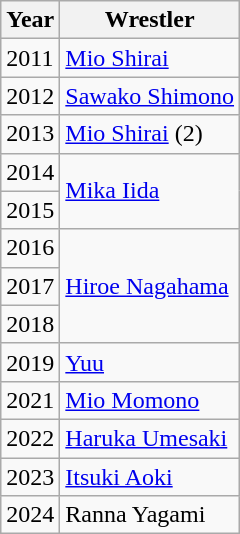<table class="wikitable">
<tr>
<th>Year</th>
<th>Wrestler</th>
</tr>
<tr>
<td>2011</td>
<td><a href='#'>Mio Shirai</a></td>
</tr>
<tr>
<td>2012</td>
<td><a href='#'>Sawako Shimono</a></td>
</tr>
<tr>
<td>2013</td>
<td><a href='#'>Mio Shirai</a> (2)</td>
</tr>
<tr>
<td>2014</td>
<td rowspan="2"><a href='#'>Mika Iida</a></td>
</tr>
<tr>
<td>2015</td>
</tr>
<tr>
<td>2016</td>
<td rowspan="3"><a href='#'>Hiroe Nagahama</a></td>
</tr>
<tr>
<td>2017</td>
</tr>
<tr>
<td>2018</td>
</tr>
<tr>
<td>2019</td>
<td><a href='#'>Yuu</a></td>
</tr>
<tr>
<td>2021</td>
<td><a href='#'>Mio Momono</a></td>
</tr>
<tr>
<td>2022</td>
<td><a href='#'>Haruka Umesaki</a></td>
</tr>
<tr>
<td>2023</td>
<td><a href='#'>Itsuki Aoki</a></td>
</tr>
<tr>
<td>2024</td>
<td>Ranna Yagami</td>
</tr>
</table>
